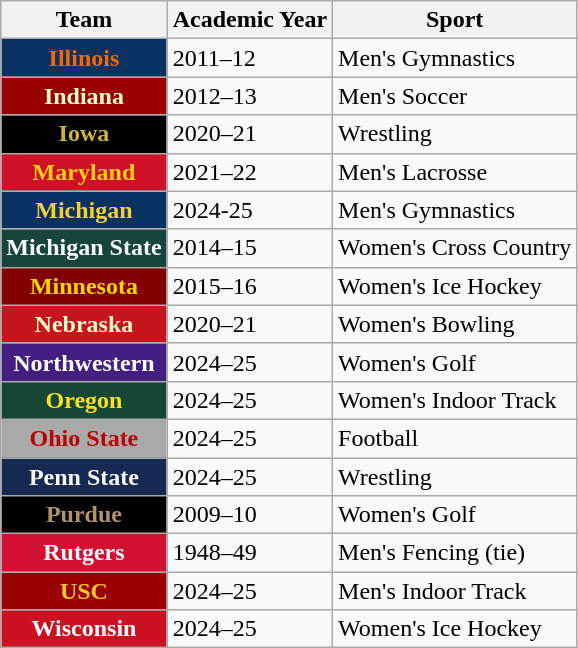<table class="wikitable sortable">
<tr>
<th>Team</th>
<th>Academic Year</th>
<th>Sport</th>
</tr>
<tr>
<th style="background:#093161; color:#FF6600;">Illinois</th>
<td>2011–12</td>
<td>Men's Gymnastics</td>
</tr>
<tr>
<th style="background:#990000; color:#FFFFCC;">Indiana</th>
<td>2012–13</td>
<td>Men's Soccer</td>
</tr>
<tr>
<th style="background:#000000; color:#CFB53B;">Iowa</th>
<td>2020–21</td>
<td>Wrestling</td>
</tr>
<tr>
<th style="background:#CE1126; color:#FCD116;">Maryland</th>
<td>2021–22</td>
<td>Men's Lacrosse</td>
</tr>
<tr>
<th style="background:#093161; color:#f5d130;">Michigan</th>
<td>2024-25</td>
<td>Men's Gymnastics</td>
</tr>
<tr>
<th style="background:#18453b; color:#FFFFFF;">Michigan State</th>
<td>2014–15</td>
<td>Women's Cross Country</td>
</tr>
<tr>
<th style="background:#800000; color:#FFD700;">Minnesota</th>
<td>2015–16</td>
<td>Women's Ice Hockey</td>
</tr>
<tr>
<th style="background:#C4161C; color:#FFFDD0;">Nebraska</th>
<td>2020–21</td>
<td>Women's Bowling</td>
</tr>
<tr>
<th style="background:#431F81; color:#FFFFFF;">Northwestern</th>
<td>2024–25</td>
<td>Women's Golf</td>
</tr>
<tr>
<th style="background:#154733; color:#FEE123;">Oregon</th>
<td>2024–25</td>
<td>Women's Indoor Track</td>
</tr>
<tr>
<th style="background:#AAAAAA; color:#bb0000;">Ohio State</th>
<td>2024–25</td>
<td>Football</td>
</tr>
<tr>
<th style="background:#162952; color:#FFFFFF;">Penn State</th>
<td>2024–25</td>
<td>Wrestling</td>
</tr>
<tr>
<th style="background:#000000; color:#b1946c;">Purdue</th>
<td>2009–10</td>
<td>Women's Golf</td>
</tr>
<tr>
<th style="background:#D21034; color:#FFFFFF;">Rutgers</th>
<td>1948–49</td>
<td>Men's Fencing (tie)</td>
</tr>
<tr>
<th style="background:#990000; color:#FFC72C;">USC</th>
<td>2024–25</td>
<td>Men's Indoor Track</td>
</tr>
<tr>
<th style="background:#cc1122; color:#FFFFFF;">Wisconsin</th>
<td>2024–25</td>
<td>Women's Ice Hockey</td>
</tr>
</table>
